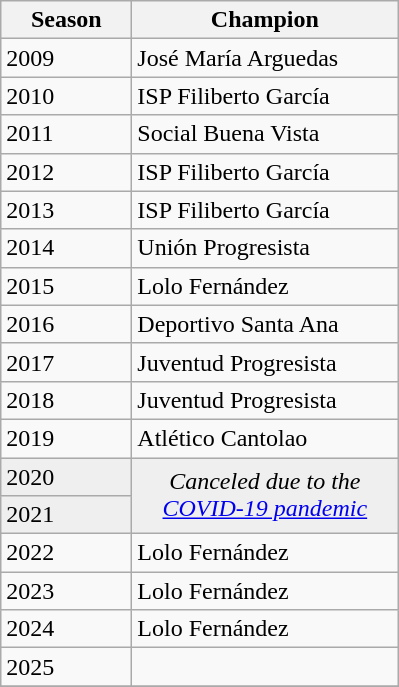<table class="wikitable sortable">
<tr>
<th width=80px>Season</th>
<th width=170px>Champion</th>
</tr>
<tr>
<td>2009</td>
<td>José María Arguedas</td>
</tr>
<tr>
<td>2010</td>
<td>ISP Filiberto García</td>
</tr>
<tr>
<td>2011</td>
<td>Social Buena Vista</td>
</tr>
<tr>
<td>2012</td>
<td>ISP Filiberto García</td>
</tr>
<tr>
<td>2013</td>
<td>ISP Filiberto García</td>
</tr>
<tr>
<td>2014</td>
<td>Unión Progresista</td>
</tr>
<tr>
<td>2015</td>
<td>Lolo Fernández</td>
</tr>
<tr>
<td>2016</td>
<td>Deportivo Santa Ana</td>
</tr>
<tr>
<td>2017</td>
<td>Juventud Progresista</td>
</tr>
<tr>
<td>2018</td>
<td>Juventud Progresista</td>
</tr>
<tr>
<td>2019</td>
<td>Atlético Cantolao</td>
</tr>
<tr bgcolor=#efefef>
<td>2020</td>
<td rowspan=2 colspan="1" align=center><em>Canceled due to the <a href='#'>COVID-19 pandemic</a></em></td>
</tr>
<tr bgcolor=#efefef>
<td>2021</td>
</tr>
<tr>
<td>2022</td>
<td>Lolo Fernández</td>
</tr>
<tr>
<td>2023</td>
<td>Lolo Fernández</td>
</tr>
<tr>
<td>2024</td>
<td>Lolo Fernández</td>
</tr>
<tr>
<td>2025</td>
<td></td>
</tr>
<tr>
</tr>
</table>
